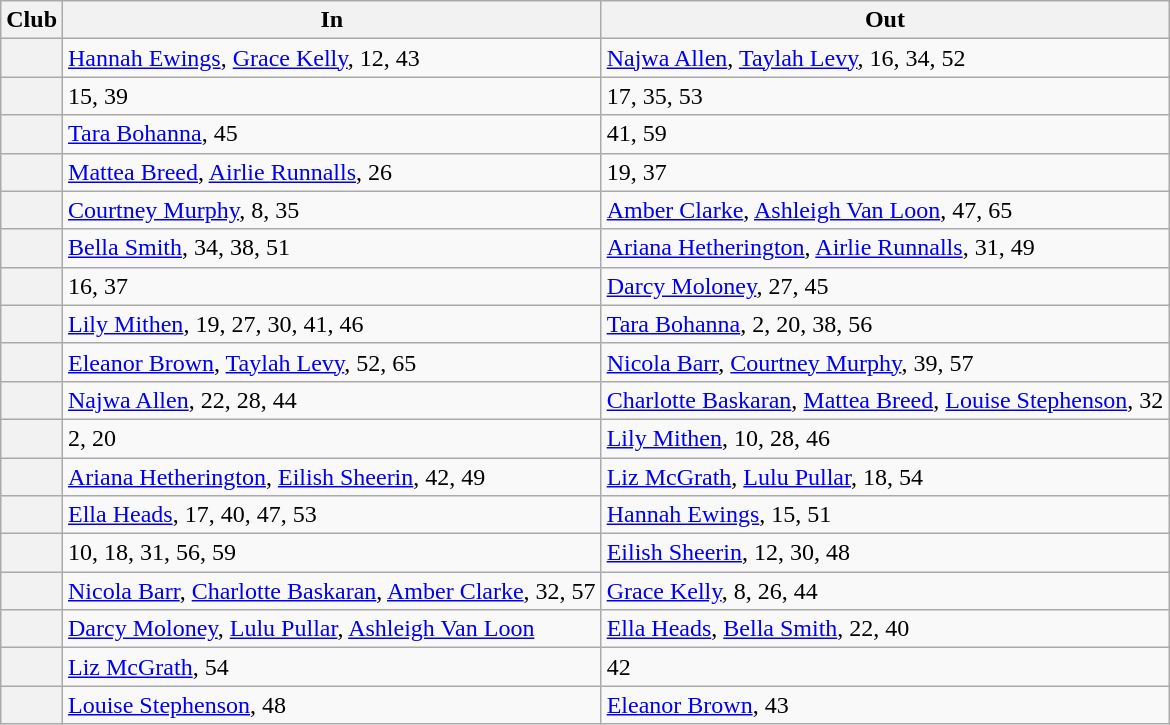<table class="wikitable plainrowheaders">
<tr>
<th>Club</th>
<th>In</th>
<th>Out</th>
</tr>
<tr>
<th scope=row></th>
<td><a href='#'>Hannah Ewings</a>, <a href='#'>Grace Kelly</a>, 12,  43</td>
<td><a href='#'>Najwa Allen</a>, <a href='#'>Taylah Levy</a>, 16, 34, 52</td>
</tr>
<tr>
<th scope=row></th>
<td>15, 39</td>
<td>17, 35, 53</td>
</tr>
<tr>
<th scope=row></th>
<td><a href='#'>Tara Bohanna</a>, 45</td>
<td>41, 59</td>
</tr>
<tr>
<th scope=row></th>
<td><a href='#'>Mattea Breed</a>, <a href='#'>Airlie Runnalls</a>, 26</td>
<td>19, 37</td>
</tr>
<tr>
<th scope=row></th>
<td><a href='#'>Courtney Murphy</a>, 8, 35</td>
<td><a href='#'>Amber Clarke</a>, <a href='#'>Ashleigh Van Loon</a>, 47, 65</td>
</tr>
<tr>
<th scope=row></th>
<td><a href='#'>Bella Smith</a>, 34, 38, 51</td>
<td><a href='#'>Ariana Hetherington</a>, <a href='#'>Airlie Runnalls</a>, 31, 49</td>
</tr>
<tr>
<th scope=row></th>
<td>16, 37</td>
<td><a href='#'>Darcy Moloney</a>, 27, 45</td>
</tr>
<tr>
<th scope=row></th>
<td><a href='#'>Lily Mithen</a>, 19, 27, 30, 41, 46</td>
<td><a href='#'>Tara Bohanna</a>, 2, 20, 38, 56</td>
</tr>
<tr>
<th scope=row></th>
<td><a href='#'>Eleanor Brown</a>, <a href='#'>Taylah Levy</a>, 52, 65</td>
<td><a href='#'>Nicola Barr</a>, <a href='#'>Courtney Murphy</a>, 39, 57</td>
</tr>
<tr>
<th scope=row></th>
<td><a href='#'>Najwa Allen</a>, 22, 28, 44</td>
<td><a href='#'>Charlotte Baskaran</a>, <a href='#'>Mattea Breed</a>, <a href='#'>Louise Stephenson</a>, 32</td>
</tr>
<tr>
<th scope=row></th>
<td>2, 20</td>
<td><a href='#'>Lily Mithen</a>, 10, 28, 46</td>
</tr>
<tr>
<th scope=row></th>
<td><a href='#'>Ariana Hetherington</a>, <a href='#'>Eilish Sheerin</a>, 42, 49</td>
<td><a href='#'>Liz McGrath</a>, <a href='#'>Lulu Pullar</a>, 18, 54</td>
</tr>
<tr>
<th scope=row></th>
<td><a href='#'>Ella Heads</a>, 17, 40, 47, 53</td>
<td><a href='#'>Hannah Ewings</a>, 15, 51</td>
</tr>
<tr>
<th scope=row></th>
<td>10, 18, 31, 56, 59</td>
<td><a href='#'>Eilish Sheerin</a>, 12, 30, 48</td>
</tr>
<tr>
<th scope=row></th>
<td><a href='#'>Nicola Barr</a>, <a href='#'>Charlotte Baskaran</a>, <a href='#'>Amber Clarke</a>, 32, 57</td>
<td><a href='#'>Grace Kelly</a>, 8, 26, 44</td>
</tr>
<tr>
<th scope=row></th>
<td><a href='#'>Darcy Moloney</a>, <a href='#'>Lulu Pullar</a>, <a href='#'>Ashleigh Van Loon</a></td>
<td><a href='#'>Ella Heads</a>, <a href='#'>Bella Smith</a>, 22, 40</td>
</tr>
<tr>
<th scope=row></th>
<td><a href='#'>Liz McGrath</a>, 54</td>
<td>42</td>
</tr>
<tr>
<th scope=row></th>
<td><a href='#'>Louise Stephenson</a>, 48</td>
<td><a href='#'>Eleanor Brown</a>, 43</td>
</tr>
</table>
